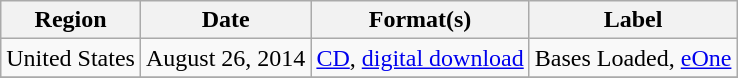<table class="wikitable">
<tr>
<th>Region</th>
<th>Date</th>
<th>Format(s)</th>
<th>Label</th>
</tr>
<tr>
<td>United States</td>
<td>August 26, 2014</td>
<td><a href='#'>CD</a>, <a href='#'>digital download</a></td>
<td>Bases Loaded, <a href='#'>eOne</a></td>
</tr>
<tr>
</tr>
</table>
